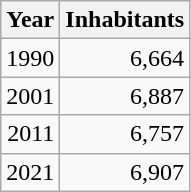<table cellspacing="0" cellpadding="0">
<tr>
<td valign="top"><br><table class="wikitable sortable zebra hintergrundfarbe5">
<tr>
<th>Year</th>
<th>Inhabitants</th>
</tr>
<tr align="right">
<td>1990</td>
<td>6,664</td>
</tr>
<tr align="right">
<td>2001</td>
<td>6,887</td>
</tr>
<tr align="right">
<td>2011</td>
<td>6,757</td>
</tr>
<tr align="right">
<td>2021</td>
<td>6,907</td>
</tr>
</table>
</td>
</tr>
</table>
